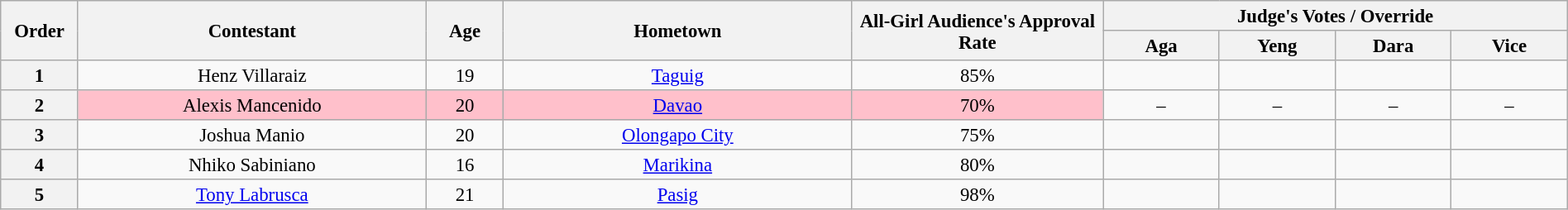<table class="wikitable" style="text-align:center; line-height:17px; width:100%; font-size: 95%;">
<tr>
<th scope="col" rowspan="2" style="width:04%;">Order</th>
<th scope="col" rowspan="2" style="width:18%;">Contestant</th>
<th scope="col" rowspan="2" style="width:04%;">Age</th>
<th scope="col" rowspan="2" style="width:18%;">Hometown</th>
<th scope="col" rowspan="2" style="width:13%;">All-Girl Audience's Approval Rate</th>
<th scope="col" colspan="4" style="width:28%;">Judge's Votes / Override</th>
</tr>
<tr>
<th style="width:06%;">Aga</th>
<th style="width:06%;">Yeng</th>
<th style="width:06%;">Dara</th>
<th style="width:06%;">Vice</th>
</tr>
<tr>
<th>1</th>
<td>Henz Villaraiz</td>
<td>19</td>
<td><a href='#'>Taguig</a></td>
<td>85%</td>
<td><strong></strong></td>
<td><strong></strong></td>
<td><strong></strong></td>
<td><strong></strong></td>
</tr>
<tr>
<th>2</th>
<td style="background:pink;">Alexis Mancenido</td>
<td style="background:pink;">20</td>
<td style="background:pink;"><a href='#'>Davao</a></td>
<td style="background:pink;">70%</td>
<td>–</td>
<td>–</td>
<td>–</td>
<td>–</td>
</tr>
<tr>
<th>3</th>
<td>Joshua Manio</td>
<td>20</td>
<td><a href='#'>Olongapo City</a></td>
<td>75%</td>
<td><strong></strong></td>
<td><strong></strong></td>
<td><strong></strong></td>
<td><strong></strong></td>
</tr>
<tr>
<th>4</th>
<td>Nhiko Sabiniano</td>
<td>16</td>
<td><a href='#'>Marikina</a></td>
<td>80%</td>
<td><strong></strong></td>
<td><strong></strong></td>
<td><strong></strong></td>
<td><strong></strong></td>
</tr>
<tr>
<th>5</th>
<td><a href='#'>Tony Labrusca</a></td>
<td>21</td>
<td><a href='#'>Pasig</a></td>
<td>98%</td>
<td><strong></strong></td>
<td><strong></strong></td>
<td><strong></strong></td>
<td><strong></strong></td>
</tr>
</table>
